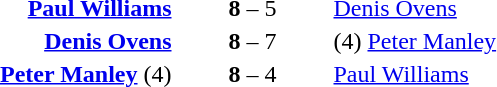<table style="text-align:center">
<tr>
<th width=200></th>
<th width=100></th>
<th width=200></th>
</tr>
<tr>
<td align=right><strong><a href='#'>Paul Williams</a></strong> </td>
<td><strong>8</strong> – 5</td>
<td align=left> <a href='#'>Denis Ovens</a></td>
</tr>
<tr>
<td align=right><strong><a href='#'>Denis Ovens</a></strong> </td>
<td><strong>8</strong> – 7</td>
<td align=left> (4) <a href='#'>Peter Manley</a></td>
</tr>
<tr>
<td align=right><strong><a href='#'>Peter Manley</a></strong> (4) </td>
<td><strong>8</strong> – 4</td>
<td align=left> <a href='#'>Paul Williams</a></td>
</tr>
</table>
